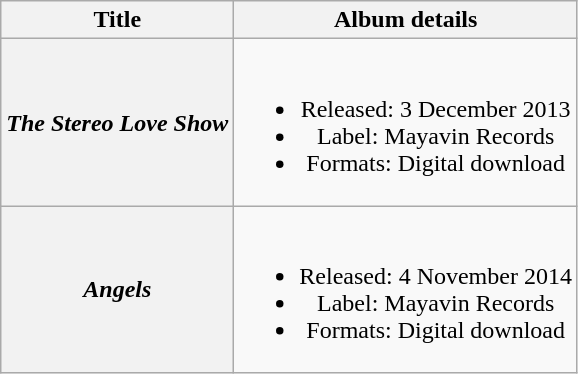<table class="wikitable plainrowheaders" style="text-align:center;">
<tr>
<th scope="col">Title</th>
<th scope="col">Album details</th>
</tr>
<tr>
<th scope="row"><em>The Stereo Love Show</em></th>
<td><br><ul><li>Released: 3 December 2013</li><li>Label: Mayavin Records</li><li>Formats: Digital download</li></ul></td>
</tr>
<tr>
<th scope="row"><em>Angels</em></th>
<td><br><ul><li>Released: 4 November 2014</li><li>Label: Mayavin Records</li><li>Formats: Digital download</li></ul></td>
</tr>
</table>
